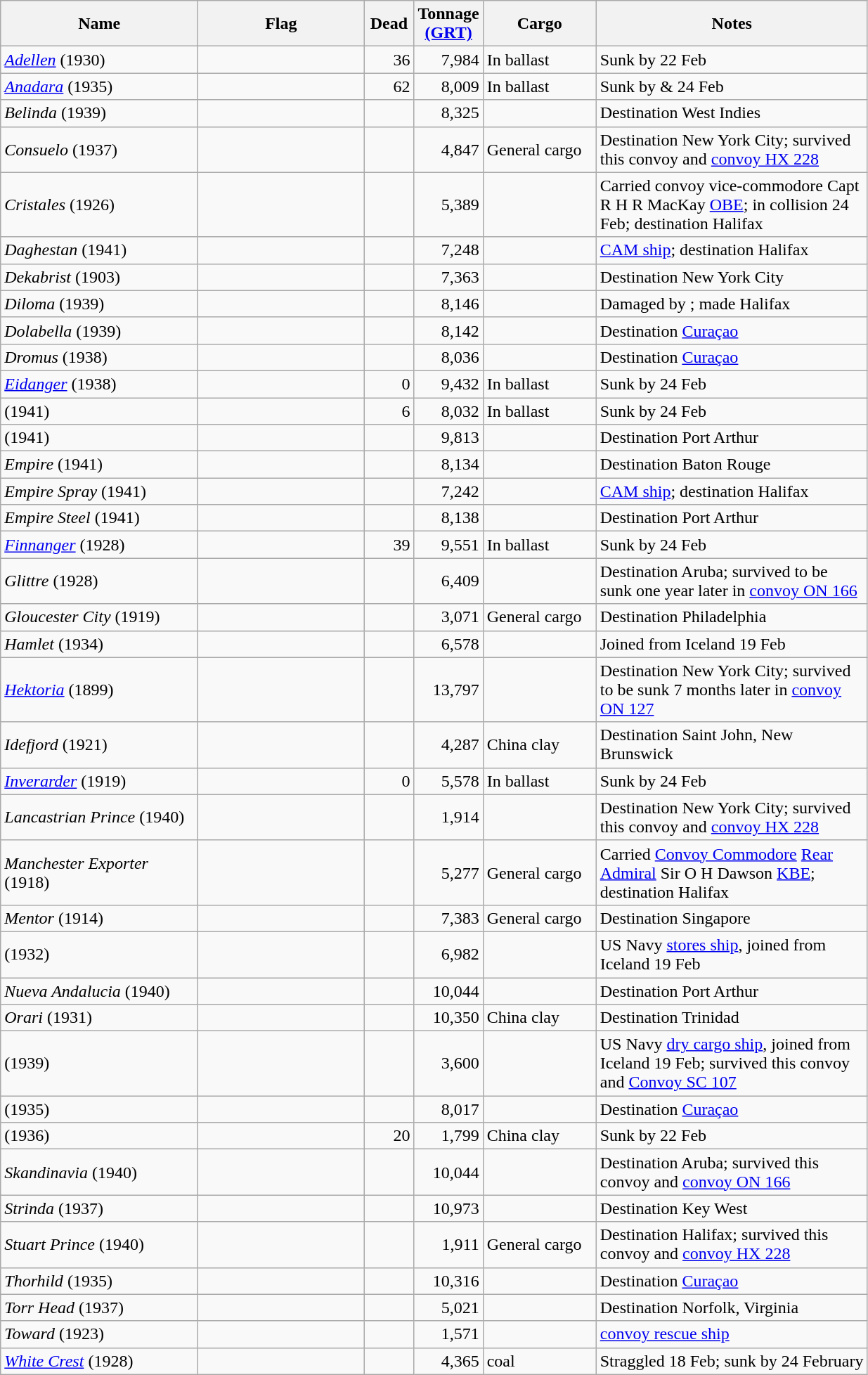<table class="wikitable sortable">
<tr>
<th scope="col" width="180px">Name</th>
<th scope="col" width="150px">Flag</th>
<th scope="col" width="40px">Dead</th>
<th scope="col" width="40px">Tonnage <a href='#'>(GRT)</a></th>
<th scope="col" width="100px">Cargo</th>
<th scope="col" width="250px">Notes</th>
</tr>
<tr>
<td align="left"><em><a href='#'>Adellen</a></em> (1930)</td>
<td align="left"></td>
<td align="right">36</td>
<td align="right">7,984</td>
<td align="left">In ballast</td>
<td align="left">Sunk by  22 Feb</td>
</tr>
<tr>
<td align="left"><em><a href='#'>Anadara</a></em> (1935)</td>
<td align="left"></td>
<td align="right">62</td>
<td align="right">8,009</td>
<td align="left">In ballast</td>
<td align="left">Sunk by  &  24 Feb</td>
</tr>
<tr>
<td align="left"><em>Belinda</em> (1939)</td>
<td align="left"></td>
<td></td>
<td align="right">8,325</td>
<td></td>
<td align="left">Destination West Indies</td>
</tr>
<tr>
<td align="left"><em>Consuelo</em> (1937)</td>
<td align="left"></td>
<td></td>
<td align="right">4,847</td>
<td align="left">General cargo</td>
<td align="left">Destination New York City; survived this convoy and <a href='#'>convoy HX 228</a></td>
</tr>
<tr>
<td align="left"><em>Cristales</em> (1926)</td>
<td align="left"></td>
<td></td>
<td align="right">5,389</td>
<td></td>
<td align="left">Carried convoy vice-commodore Capt R H R MacKay <a href='#'>OBE</a>; in collision 24 Feb; destination Halifax</td>
</tr>
<tr>
<td align="left"><em>Daghestan</em> (1941)</td>
<td align="left"></td>
<td></td>
<td align="right">7,248</td>
<td></td>
<td align="left"><a href='#'>CAM ship</a>; destination Halifax</td>
</tr>
<tr>
<td align="left"><em>Dekabrist</em> (1903)</td>
<td align="left"></td>
<td></td>
<td align="right">7,363</td>
<td></td>
<td align="left">Destination New York City</td>
</tr>
<tr>
<td align="left"><em>Diloma</em> (1939)</td>
<td align="left"></td>
<td></td>
<td align="right">8,146</td>
<td></td>
<td align="left">Damaged by ; made Halifax</td>
</tr>
<tr>
<td align="left"><em>Dolabella</em> (1939)</td>
<td align="left"></td>
<td></td>
<td align="right">8,142</td>
<td></td>
<td align="left">Destination <a href='#'>Curaçao</a></td>
</tr>
<tr>
<td align="left"><em>Dromus</em> (1938)</td>
<td align="left"></td>
<td></td>
<td align="right">8,036</td>
<td></td>
<td align="left">Destination <a href='#'>Curaçao</a></td>
</tr>
<tr>
<td align="left"><a href='#'><em>Eidanger</em></a> (1938)</td>
<td align="left"></td>
<td align="right">0</td>
<td align="right">9,432</td>
<td align="left">In ballast</td>
<td align="left">Sunk by  24 Feb</td>
</tr>
<tr>
<td align="left"> (1941)</td>
<td align="left"></td>
<td align="right">6</td>
<td align="right">8,032</td>
<td align="left">In ballast</td>
<td align="left">Sunk by  24 Feb</td>
</tr>
<tr>
<td align="left"> (1941)</td>
<td align="left"></td>
<td></td>
<td align="right">9,813</td>
<td></td>
<td align="left">Destination Port Arthur</td>
</tr>
<tr>
<td align="left"><em>Empire</em> (1941)</td>
<td align="left"></td>
<td></td>
<td align="right">8,134</td>
<td></td>
<td align="left">Destination Baton Rouge</td>
</tr>
<tr>
<td align="left"><em>Empire Spray</em> (1941)</td>
<td align="left"></td>
<td></td>
<td align="right">7,242</td>
<td></td>
<td align="left"><a href='#'>CAM ship</a>; destination Halifax</td>
</tr>
<tr>
<td align="left"><em>Empire Steel</em> (1941)</td>
<td align="left"></td>
<td></td>
<td align="right">8,138</td>
<td></td>
<td align="left">Destination Port Arthur</td>
</tr>
<tr>
<td align="left"><a href='#'><em>Finnanger</em></a> (1928)</td>
<td align="left"></td>
<td align="right">39</td>
<td align="right">9,551</td>
<td align="left">In ballast</td>
<td align="left">Sunk by  24 Feb</td>
</tr>
<tr>
<td align="left"><em>Glittre</em> (1928)</td>
<td align="left"></td>
<td></td>
<td align="right">6,409</td>
<td></td>
<td align="left">Destination Aruba; survived to be sunk one year later in <a href='#'>convoy ON 166</a></td>
</tr>
<tr>
<td align="left"><em>Gloucester City</em> (1919)</td>
<td align="left"></td>
<td></td>
<td align="right">3,071</td>
<td align="left">General cargo</td>
<td align="left">Destination Philadelphia</td>
</tr>
<tr>
<td align="left"><em>Hamlet</em> (1934)</td>
<td align="left"></td>
<td></td>
<td align="right">6,578</td>
<td></td>
<td align="left">Joined from Iceland 19 Feb</td>
</tr>
<tr>
<td align="left"><em><a href='#'>Hektoria</a></em> (1899)</td>
<td align="left"></td>
<td></td>
<td align="right">13,797</td>
<td></td>
<td align="left">Destination New York City; survived to be sunk 7 months later in <a href='#'>convoy ON 127</a></td>
</tr>
<tr>
<td align="left"><em>Idefjord</em> (1921)</td>
<td align="left"></td>
<td></td>
<td align="right">4,287</td>
<td align="left">China clay</td>
<td align="left">Destination Saint John, New Brunswick</td>
</tr>
<tr>
<td align="left"><a href='#'><em>Inverarder</em></a> (1919)</td>
<td align="left"></td>
<td align="right">0</td>
<td align="right">5,578</td>
<td align="left">In ballast</td>
<td align="left">Sunk by  24 Feb</td>
</tr>
<tr>
<td align="left"><em>Lancastrian Prince</em> (1940)</td>
<td align="left"></td>
<td></td>
<td align="right">1,914</td>
<td></td>
<td align="left">Destination New York City; survived this convoy and <a href='#'>convoy HX 228</a></td>
</tr>
<tr>
<td align="left"><em>Manchester Exporter</em> (1918)</td>
<td align="left"></td>
<td></td>
<td align="right">5,277</td>
<td align="left">General cargo</td>
<td align="left">Carried <a href='#'>Convoy Commodore</a> <a href='#'>Rear Admiral</a> Sir O H Dawson <a href='#'>KBE</a>; destination Halifax</td>
</tr>
<tr>
<td align="left"><em>Mentor</em> (1914)</td>
<td align="left"></td>
<td></td>
<td align="right">7,383</td>
<td align="left">General cargo</td>
<td align="left">Destination Singapore</td>
</tr>
<tr>
<td align="left"> (1932)</td>
<td align="left"></td>
<td></td>
<td align="right">6,982</td>
<td></td>
<td align="left">US Navy <a href='#'>stores ship</a>, joined from Iceland 19 Feb</td>
</tr>
<tr>
<td align="left"><em>Nueva Andalucia</em> (1940)</td>
<td align="left"></td>
<td></td>
<td align="right">10,044</td>
<td></td>
<td align="left">Destination Port Arthur</td>
</tr>
<tr>
<td align="left"><em>Orari</em> (1931)</td>
<td align="left"></td>
<td></td>
<td align="right">10,350</td>
<td align="left">China clay</td>
<td align="left">Destination Trinidad</td>
</tr>
<tr>
<td align="left"> (1939)</td>
<td align="left"></td>
<td></td>
<td align="right">3,600</td>
<td></td>
<td align="left">US Navy <a href='#'>dry cargo ship</a>, joined from Iceland 19 Feb; survived this convoy and <a href='#'>Convoy SC 107</a></td>
</tr>
<tr>
<td align="left"> (1935)</td>
<td align="left"></td>
<td></td>
<td align="right">8,017</td>
<td></td>
<td align="left">Destination <a href='#'>Curaçao</a></td>
</tr>
<tr>
<td align="left"> (1936)</td>
<td align="left"></td>
<td align="right">20</td>
<td align="right">1,799</td>
<td align="left">China clay</td>
<td align="left">Sunk by  22 Feb</td>
</tr>
<tr>
<td align="left"><em>Skandinavia</em> (1940)</td>
<td align="left"></td>
<td></td>
<td align="right">10,044</td>
<td></td>
<td align="left">Destination Aruba; survived this convoy and <a href='#'>convoy ON 166</a></td>
</tr>
<tr>
<td align="left"><em>Strinda</em> (1937)</td>
<td align="left"></td>
<td></td>
<td align="right">10,973</td>
<td></td>
<td align="left">Destination Key West</td>
</tr>
<tr>
<td align="left"><em>Stuart Prince</em> (1940)</td>
<td align="left"></td>
<td></td>
<td align="right">1,911</td>
<td align="left">General cargo</td>
<td align="left">Destination Halifax; survived this convoy and <a href='#'>convoy HX 228</a></td>
</tr>
<tr>
<td align="left"><em>Thorhild</em> (1935)</td>
<td align="left"></td>
<td></td>
<td align="right">10,316</td>
<td></td>
<td align="left">Destination <a href='#'>Curaçao</a></td>
</tr>
<tr>
<td align="left"><em>Torr Head</em> (1937)</td>
<td align="left"></td>
<td></td>
<td align="right">5,021</td>
<td></td>
<td align="left">Destination Norfolk, Virginia</td>
</tr>
<tr>
<td align="left"><em>Toward</em> (1923)</td>
<td align="left"></td>
<td></td>
<td align="right">1,571</td>
<td></td>
<td align="left"><a href='#'>convoy rescue ship</a></td>
</tr>
<tr>
<td align="left"><a href='#'><em>White Crest</em></a> (1928)</td>
<td align="left"></td>
<td></td>
<td align="right">4,365</td>
<td align="left">coal</td>
<td align="left">Straggled 18 Feb; sunk by  24 February</td>
</tr>
</table>
